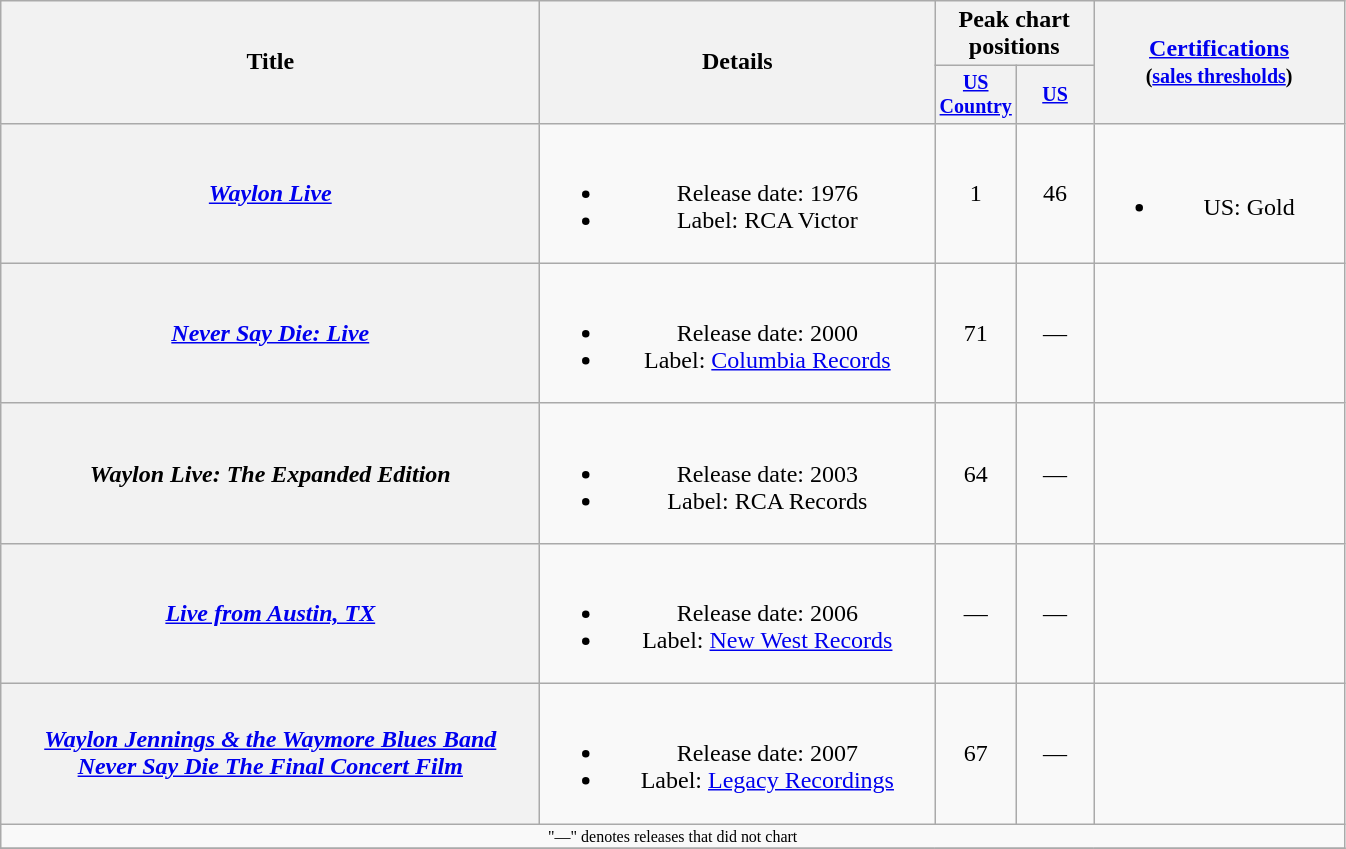<table class="wikitable plainrowheaders" style="text-align:center;">
<tr>
<th rowspan="2" style="width:22em;">Title</th>
<th rowspan="2" style="width:16em;">Details</th>
<th colspan="2">Peak chart<br>positions</th>
<th rowspan="2" style="width:10em;"><a href='#'>Certifications</a><br><small>(<a href='#'>sales thresholds</a>)</small></th>
</tr>
<tr style="font-size:smaller;">
<th width="45"><a href='#'>US Country</a></th>
<th width="45"><a href='#'>US</a></th>
</tr>
<tr>
<th scope="row"><em><a href='#'>Waylon Live</a></em></th>
<td><br><ul><li>Release date: 1976</li><li>Label: RCA Victor</li></ul></td>
<td>1</td>
<td>46</td>
<td><br><ul><li>US: Gold</li></ul></td>
</tr>
<tr>
<th scope="row"><em><a href='#'>Never Say Die: Live</a></em></th>
<td><br><ul><li>Release date: 2000</li><li>Label: <a href='#'>Columbia Records</a></li></ul></td>
<td>71</td>
<td>—</td>
<td></td>
</tr>
<tr>
<th scope="row"><em>Waylon Live: The Expanded Edition</em></th>
<td><br><ul><li>Release date: 2003</li><li>Label: RCA Records</li></ul></td>
<td>64</td>
<td>—</td>
<td></td>
</tr>
<tr>
<th scope="row"><em><a href='#'>Live from Austin, TX</a></em></th>
<td><br><ul><li>Release date: 2006</li><li>Label: <a href='#'>New West Records</a></li></ul></td>
<td>—</td>
<td>—</td>
<td></td>
</tr>
<tr>
<th scope="row"><em><a href='#'>Waylon Jennings & the Waymore Blues Band<br>Never Say Die The Final Concert Film</a></em></th>
<td><br><ul><li>Release date: 2007</li><li>Label: <a href='#'>Legacy Recordings</a></li></ul></td>
<td>67</td>
<td>—</td>
<td></td>
</tr>
<tr>
<td colspan="5" style="font-size:8pt">"—" denotes releases that did not chart</td>
</tr>
<tr>
</tr>
</table>
